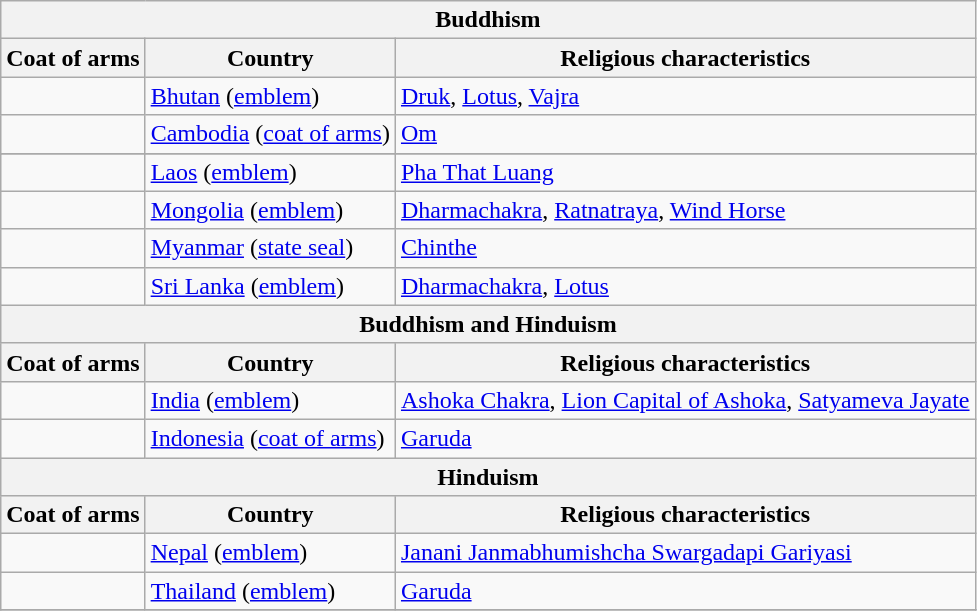<table class="wikitable">
<tr>
<th colspan="3" style="text-align: center">Buddhism</th>
</tr>
<tr>
<th><strong>Coat of arms</strong></th>
<th><strong>Country</strong></th>
<th><strong>Religious characteristics</strong></th>
</tr>
<tr>
<td></td>
<td><a href='#'>Bhutan</a> (<a href='#'>emblem</a>)</td>
<td><a href='#'>Druk</a>, <a href='#'>Lotus</a>, <a href='#'>Vajra</a></td>
</tr>
<tr>
<td></td>
<td><a href='#'>Cambodia</a> (<a href='#'>coat of arms</a>)</td>
<td><a href='#'>Om</a></td>
</tr>
<tr>
</tr>
<tr>
<td></td>
<td><a href='#'>Laos</a> (<a href='#'>emblem</a>)</td>
<td><a href='#'>Pha That Luang</a></td>
</tr>
<tr>
<td></td>
<td><a href='#'>Mongolia</a> (<a href='#'>emblem</a>)</td>
<td><a href='#'>Dharmachakra</a>, <a href='#'>Ratnatraya</a>, <a href='#'>Wind Horse</a></td>
</tr>
<tr>
<td></td>
<td><a href='#'>Myanmar</a> (<a href='#'>state seal</a>)</td>
<td><a href='#'>Chinthe</a></td>
</tr>
<tr>
<td></td>
<td><a href='#'>Sri Lanka</a> (<a href='#'>emblem</a>)</td>
<td><a href='#'>Dharmachakra</a>, <a href='#'>Lotus</a></td>
</tr>
<tr>
<th colspan="3" style="text-align: center">Buddhism and Hinduism</th>
</tr>
<tr>
<th><strong>Coat of arms</strong></th>
<th><strong>Country</strong></th>
<th><strong>Religious characteristics</strong></th>
</tr>
<tr>
<td></td>
<td><a href='#'>India</a> (<a href='#'>emblem</a>)</td>
<td><a href='#'>Ashoka Chakra</a>, <a href='#'>Lion Capital of Ashoka</a>, <a href='#'>Satyameva Jayate</a></td>
</tr>
<tr>
<td></td>
<td><a href='#'>Indonesia</a> (<a href='#'>coat of arms</a>)</td>
<td><a href='#'>Garuda</a></td>
</tr>
<tr>
<th colspan="3" style="text-align: center">Hinduism</th>
</tr>
<tr>
<th><strong>Coat of arms</strong></th>
<th><strong>Country</strong></th>
<th><strong>Religious characteristics</strong></th>
</tr>
<tr>
<td></td>
<td><a href='#'>Nepal</a> (<a href='#'>emblem</a>)</td>
<td><a href='#'>Janani Janmabhumishcha Swargadapi Gariyasi</a></td>
</tr>
<tr>
<td></td>
<td><a href='#'>Thailand</a> (<a href='#'>emblem</a>)</td>
<td><a href='#'>Garuda</a></td>
</tr>
<tr>
</tr>
</table>
